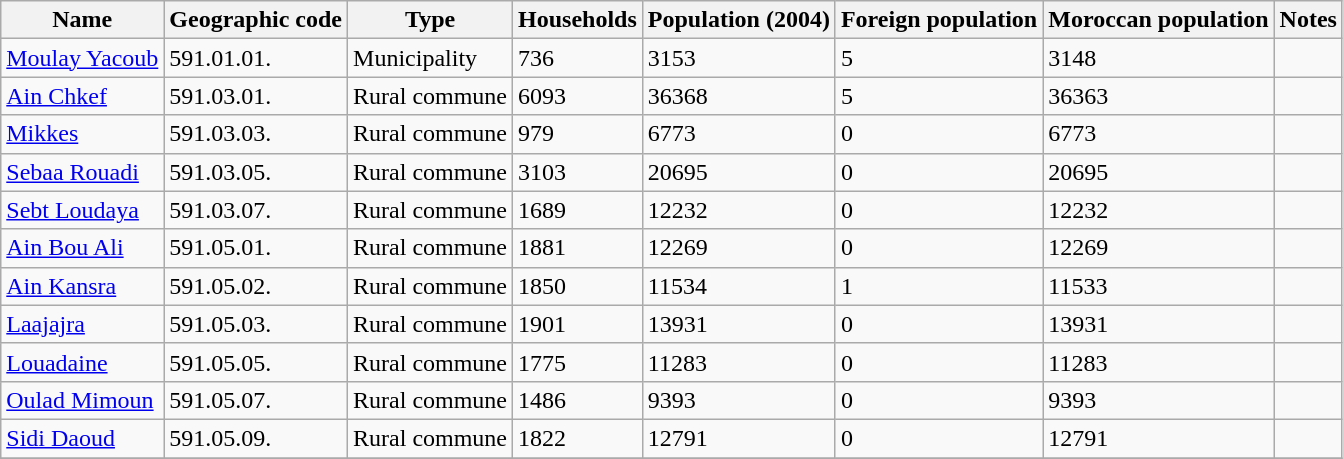<table class="wikitable sortable">
<tr>
<th>Name</th>
<th>Geographic code</th>
<th>Type</th>
<th>Households</th>
<th>Population (2004)</th>
<th>Foreign population</th>
<th>Moroccan population</th>
<th>Notes</th>
</tr>
<tr>
<td><a href='#'>Moulay Yacoub</a></td>
<td>591.01.01.</td>
<td>Municipality</td>
<td>736</td>
<td>3153</td>
<td>5</td>
<td>3148</td>
<td></td>
</tr>
<tr>
<td><a href='#'>Ain Chkef</a></td>
<td>591.03.01.</td>
<td>Rural commune</td>
<td>6093</td>
<td>36368</td>
<td>5</td>
<td>36363</td>
<td></td>
</tr>
<tr>
<td><a href='#'>Mikkes</a></td>
<td>591.03.03.</td>
<td>Rural commune</td>
<td>979</td>
<td>6773</td>
<td>0</td>
<td>6773</td>
<td></td>
</tr>
<tr>
<td><a href='#'>Sebaa Rouadi</a></td>
<td>591.03.05.</td>
<td>Rural commune</td>
<td>3103</td>
<td>20695</td>
<td>0</td>
<td>20695</td>
<td></td>
</tr>
<tr>
<td><a href='#'>Sebt Loudaya</a></td>
<td>591.03.07.</td>
<td>Rural commune</td>
<td>1689</td>
<td>12232</td>
<td>0</td>
<td>12232</td>
<td></td>
</tr>
<tr>
<td><a href='#'>Ain Bou Ali</a></td>
<td>591.05.01.</td>
<td>Rural commune</td>
<td>1881</td>
<td>12269</td>
<td>0</td>
<td>12269</td>
<td></td>
</tr>
<tr>
<td><a href='#'>Ain Kansra</a></td>
<td>591.05.02.</td>
<td>Rural commune</td>
<td>1850</td>
<td>11534</td>
<td>1</td>
<td>11533</td>
<td></td>
</tr>
<tr>
<td><a href='#'>Laajajra</a></td>
<td>591.05.03.</td>
<td>Rural commune</td>
<td>1901</td>
<td>13931</td>
<td>0</td>
<td>13931</td>
<td></td>
</tr>
<tr>
<td><a href='#'>Louadaine</a></td>
<td>591.05.05.</td>
<td>Rural commune</td>
<td>1775</td>
<td>11283</td>
<td>0</td>
<td>11283</td>
<td></td>
</tr>
<tr>
<td><a href='#'>Oulad Mimoun</a></td>
<td>591.05.07.</td>
<td>Rural commune</td>
<td>1486</td>
<td>9393</td>
<td>0</td>
<td>9393</td>
<td></td>
</tr>
<tr>
<td><a href='#'>Sidi Daoud</a></td>
<td>591.05.09.</td>
<td>Rural commune</td>
<td>1822</td>
<td>12791</td>
<td>0</td>
<td>12791</td>
<td></td>
</tr>
<tr>
</tr>
</table>
